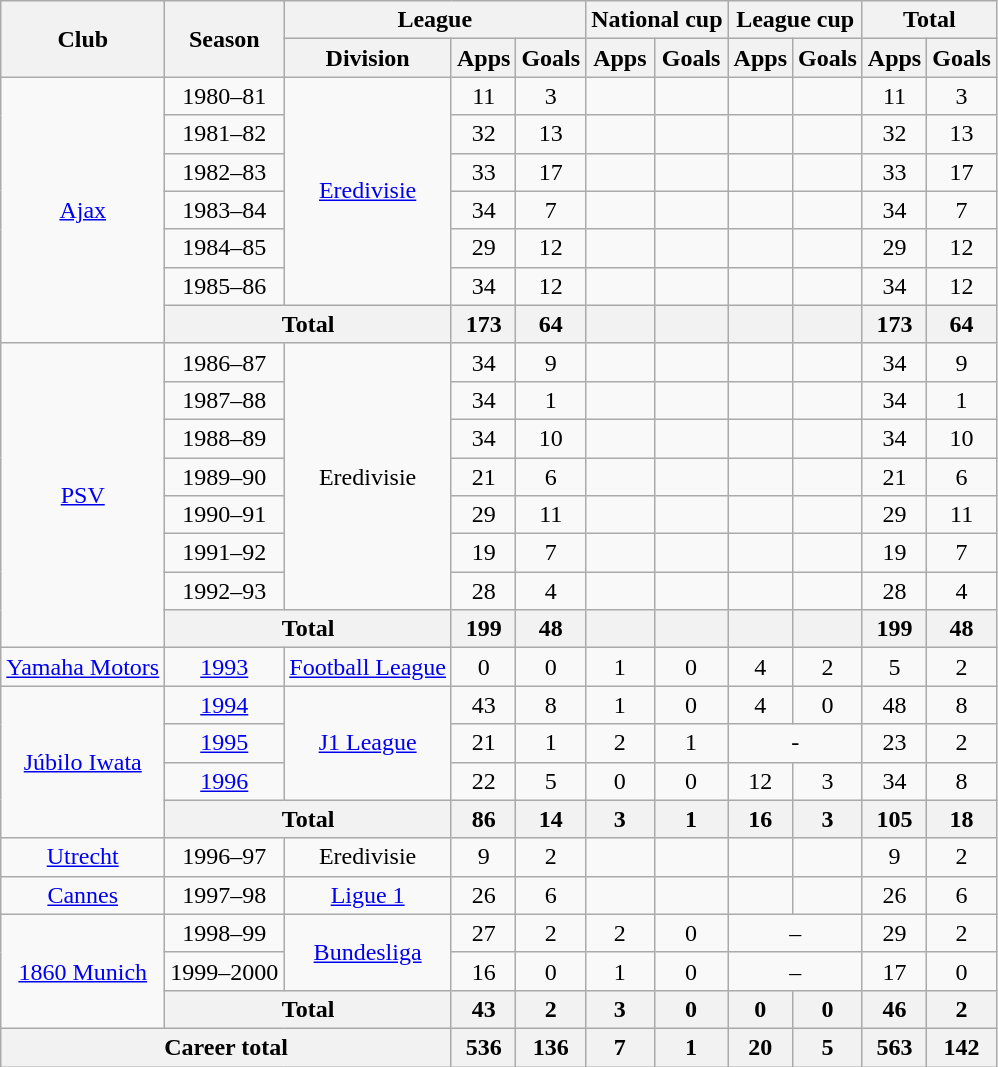<table class="wikitable" style="text-align:center">
<tr>
<th rowspan="2">Club</th>
<th rowspan="2">Season</th>
<th colspan="3">League</th>
<th colspan="2">National cup</th>
<th colspan="2">League cup</th>
<th colspan="2">Total</th>
</tr>
<tr>
<th>Division</th>
<th>Apps</th>
<th>Goals</th>
<th>Apps</th>
<th>Goals</th>
<th>Apps</th>
<th>Goals</th>
<th>Apps</th>
<th>Goals</th>
</tr>
<tr>
<td rowspan="7"><a href='#'>Ajax</a></td>
<td>1980–81</td>
<td rowspan="6"><a href='#'>Eredivisie</a></td>
<td>11</td>
<td>3</td>
<td></td>
<td></td>
<td></td>
<td></td>
<td>11</td>
<td>3</td>
</tr>
<tr>
<td>1981–82</td>
<td>32</td>
<td>13</td>
<td></td>
<td></td>
<td></td>
<td></td>
<td>32</td>
<td>13</td>
</tr>
<tr>
<td>1982–83</td>
<td>33</td>
<td>17</td>
<td></td>
<td></td>
<td></td>
<td></td>
<td>33</td>
<td>17</td>
</tr>
<tr>
<td>1983–84</td>
<td>34</td>
<td>7</td>
<td></td>
<td></td>
<td></td>
<td></td>
<td>34</td>
<td>7</td>
</tr>
<tr>
<td>1984–85</td>
<td>29</td>
<td>12</td>
<td></td>
<td></td>
<td></td>
<td></td>
<td>29</td>
<td>12</td>
</tr>
<tr>
<td>1985–86</td>
<td>34</td>
<td>12</td>
<td></td>
<td></td>
<td></td>
<td></td>
<td>34</td>
<td>12</td>
</tr>
<tr>
<th colspan="2">Total</th>
<th>173</th>
<th>64</th>
<th></th>
<th></th>
<th></th>
<th></th>
<th>173</th>
<th>64</th>
</tr>
<tr>
<td rowspan="8"><a href='#'>PSV</a></td>
<td>1986–87</td>
<td rowspan="7">Eredivisie</td>
<td>34</td>
<td>9</td>
<td></td>
<td></td>
<td></td>
<td></td>
<td>34</td>
<td>9</td>
</tr>
<tr>
<td>1987–88</td>
<td>34</td>
<td>1</td>
<td></td>
<td></td>
<td></td>
<td></td>
<td>34</td>
<td>1</td>
</tr>
<tr>
<td>1988–89</td>
<td>34</td>
<td>10</td>
<td></td>
<td></td>
<td></td>
<td></td>
<td>34</td>
<td>10</td>
</tr>
<tr>
<td>1989–90</td>
<td>21</td>
<td>6</td>
<td></td>
<td></td>
<td></td>
<td></td>
<td>21</td>
<td>6</td>
</tr>
<tr>
<td>1990–91</td>
<td>29</td>
<td>11</td>
<td></td>
<td></td>
<td></td>
<td></td>
<td>29</td>
<td>11</td>
</tr>
<tr>
<td>1991–92</td>
<td>19</td>
<td>7</td>
<td></td>
<td></td>
<td></td>
<td></td>
<td>19</td>
<td>7</td>
</tr>
<tr>
<td>1992–93</td>
<td>28</td>
<td>4</td>
<td></td>
<td></td>
<td></td>
<td></td>
<td>28</td>
<td>4</td>
</tr>
<tr>
<th colspan="2">Total</th>
<th>199</th>
<th>48</th>
<th></th>
<th></th>
<th></th>
<th></th>
<th>199</th>
<th>48</th>
</tr>
<tr>
<td><a href='#'>Yamaha Motors</a></td>
<td><a href='#'>1993</a></td>
<td><a href='#'>Football League</a></td>
<td>0</td>
<td>0</td>
<td>1</td>
<td>0</td>
<td>4</td>
<td>2</td>
<td>5</td>
<td>2</td>
</tr>
<tr>
<td rowspan="4"><a href='#'>Júbilo Iwata</a></td>
<td><a href='#'>1994</a></td>
<td rowspan="3"><a href='#'>J1 League</a></td>
<td>43</td>
<td>8</td>
<td>1</td>
<td>0</td>
<td>4</td>
<td>0</td>
<td>48</td>
<td>8</td>
</tr>
<tr>
<td><a href='#'>1995</a></td>
<td>21</td>
<td>1</td>
<td>2</td>
<td>1</td>
<td colspan="2">-</td>
<td>23</td>
<td>2</td>
</tr>
<tr>
<td><a href='#'>1996</a></td>
<td>22</td>
<td>5</td>
<td>0</td>
<td>0</td>
<td>12</td>
<td>3</td>
<td>34</td>
<td>8</td>
</tr>
<tr>
<th colspan="2">Total</th>
<th>86</th>
<th>14</th>
<th>3</th>
<th>1</th>
<th>16</th>
<th>3</th>
<th>105</th>
<th>18</th>
</tr>
<tr>
<td><a href='#'>Utrecht</a></td>
<td>1996–97</td>
<td>Eredivisie</td>
<td>9</td>
<td>2</td>
<td></td>
<td></td>
<td></td>
<td></td>
<td>9</td>
<td>2</td>
</tr>
<tr>
<td><a href='#'>Cannes</a></td>
<td>1997–98</td>
<td><a href='#'>Ligue 1</a></td>
<td>26</td>
<td>6</td>
<td></td>
<td></td>
<td></td>
<td></td>
<td>26</td>
<td>6</td>
</tr>
<tr>
<td rowspan="3"><a href='#'>1860 Munich</a></td>
<td>1998–99</td>
<td rowspan="2"><a href='#'>Bundesliga</a></td>
<td>27</td>
<td>2</td>
<td>2</td>
<td>0</td>
<td colspan="2">–</td>
<td>29</td>
<td>2</td>
</tr>
<tr>
<td>1999–2000</td>
<td>16</td>
<td>0</td>
<td>1</td>
<td>0</td>
<td colspan="2">–</td>
<td>17</td>
<td>0</td>
</tr>
<tr>
<th colspan="2">Total</th>
<th>43</th>
<th>2</th>
<th>3</th>
<th>0</th>
<th>0</th>
<th>0</th>
<th>46</th>
<th>2</th>
</tr>
<tr>
<th colspan="3">Career total</th>
<th>536</th>
<th>136</th>
<th>7</th>
<th>1</th>
<th>20</th>
<th>5</th>
<th>563</th>
<th>142</th>
</tr>
</table>
